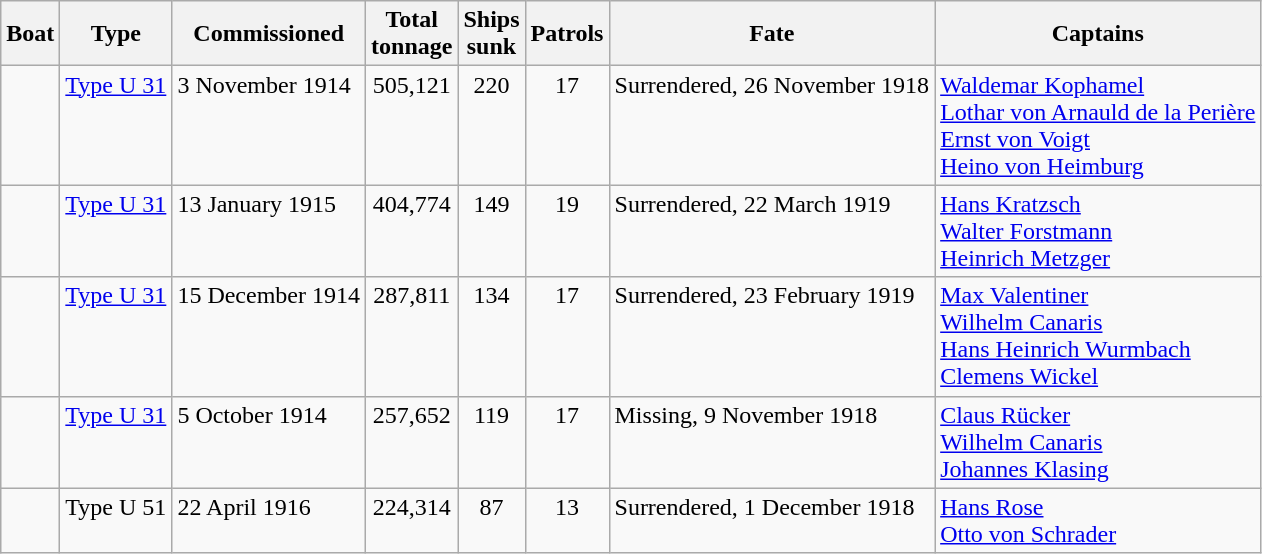<table class="wikitable sortable">
<tr>
<th>Boat</th>
<th>Type</th>
<th>Commissioned</th>
<th>Total<br>tonnage</th>
<th>Ships<br>sunk</th>
<th>Patrols</th>
<th class="unsortable">Fate</th>
<th class="unsortable">Captains</th>
</tr>
<tr valign="top">
<td></td>
<td><a href='#'>Type U 31</a></td>
<td>3 November 1914</td>
<td align=center>505,121</td>
<td align=center>220</td>
<td align=center>17</td>
<td>Surrendered, 26 November 1918</td>
<td><a href='#'>Waldemar Kophamel</a><br><a href='#'>Lothar von Arnauld de la Perière</a><br><a href='#'>Ernst von Voigt</a><br><a href='#'>Heino von Heimburg</a></td>
</tr>
<tr valign="top">
<td></td>
<td><a href='#'>Type U 31</a></td>
<td>13 January 1915</td>
<td align=center>404,774</td>
<td align=center>149</td>
<td align=center>19</td>
<td>Surrendered, 22 March 1919</td>
<td><a href='#'>Hans Kratzsch</a><br><a href='#'>Walter Forstmann</a><br><a href='#'>Heinrich Metzger</a></td>
</tr>
<tr valign="top">
<td></td>
<td><a href='#'>Type U 31</a></td>
<td>15 December 1914</td>
<td align=center>287,811</td>
<td align=center>134</td>
<td align=center>17</td>
<td>Surrendered, 23 February 1919</td>
<td><a href='#'>Max Valentiner</a><br><a href='#'>Wilhelm Canaris</a><br><a href='#'>Hans Heinrich Wurmbach</a><br><a href='#'>Clemens Wickel</a></td>
</tr>
<tr valign="top">
<td></td>
<td><a href='#'>Type U 31</a></td>
<td>5 October 1914</td>
<td align=center>257,652</td>
<td align=center>119</td>
<td align=center>17</td>
<td>Missing, 9 November 1918</td>
<td><a href='#'>Claus Rücker</a><br><a href='#'>Wilhelm Canaris</a><br><a href='#'>Johannes Klasing</a></td>
</tr>
<tr valign="top">
<td></td>
<td>Type U 51</td>
<td>22 April 1916</td>
<td align=center>224,314</td>
<td align=center>87</td>
<td align=center>13</td>
<td>Surrendered, 1 December 1918</td>
<td><a href='#'>Hans Rose</a><br><a href='#'>Otto von Schrader</a></td>
</tr>
</table>
